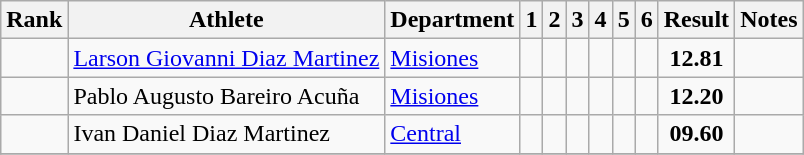<table class="sortable wikitable" style="text-align:center">
<tr>
<th>Rank</th>
<th>Athlete</th>
<th>Department</th>
<th>1</th>
<th>2</th>
<th>3</th>
<th>4</th>
<th>5</th>
<th>6</th>
<th>Result</th>
<th>Notes</th>
</tr>
<tr>
<td></td>
<td align="left"><a href='#'>Larson Giovanni Diaz Martinez</a></td>
<td align="left"><a href='#'>Misiones</a></td>
<td></td>
<td></td>
<td></td>
<td></td>
<td></td>
<td></td>
<td><strong>12.81</strong></td>
<td></td>
</tr>
<tr>
<td></td>
<td align="left">Pablo Augusto Bareiro Acuña</td>
<td align="left"><a href='#'>Misiones</a></td>
<td></td>
<td></td>
<td></td>
<td></td>
<td></td>
<td></td>
<td><strong>12.20</strong></td>
<td></td>
</tr>
<tr>
<td></td>
<td align="left">Ivan Daniel Diaz Martinez</td>
<td align="left"><a href='#'>Central</a></td>
<td></td>
<td></td>
<td></td>
<td></td>
<td></td>
<td></td>
<td><strong>09.60</strong></td>
<td></td>
</tr>
<tr>
</tr>
</table>
